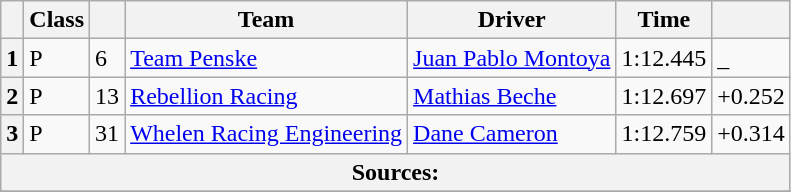<table class="wikitable">
<tr>
<th scope="col"></th>
<th scope="col">Class</th>
<th scope="col"></th>
<th scope="col">Team</th>
<th scope="col">Driver</th>
<th scope="col">Time</th>
<th scope="col"></th>
</tr>
<tr>
<th scope="row">1</th>
<td>P</td>
<td>6</td>
<td><a href='#'>Team Penske</a></td>
<td><a href='#'>Juan Pablo Montoya</a></td>
<td>1:12.445</td>
<td>_</td>
</tr>
<tr>
<th scope="row">2</th>
<td>P</td>
<td>13</td>
<td><a href='#'>Rebellion Racing</a></td>
<td><a href='#'>Mathias Beche</a></td>
<td>1:12.697</td>
<td>+0.252</td>
</tr>
<tr>
<th scope="row">3</th>
<td>P</td>
<td>31</td>
<td><a href='#'>Whelen Racing Engineering</a></td>
<td><a href='#'>Dane Cameron</a></td>
<td>1:12.759</td>
<td>+0.314</td>
</tr>
<tr>
<th colspan="7">Sources:</th>
</tr>
<tr>
</tr>
</table>
